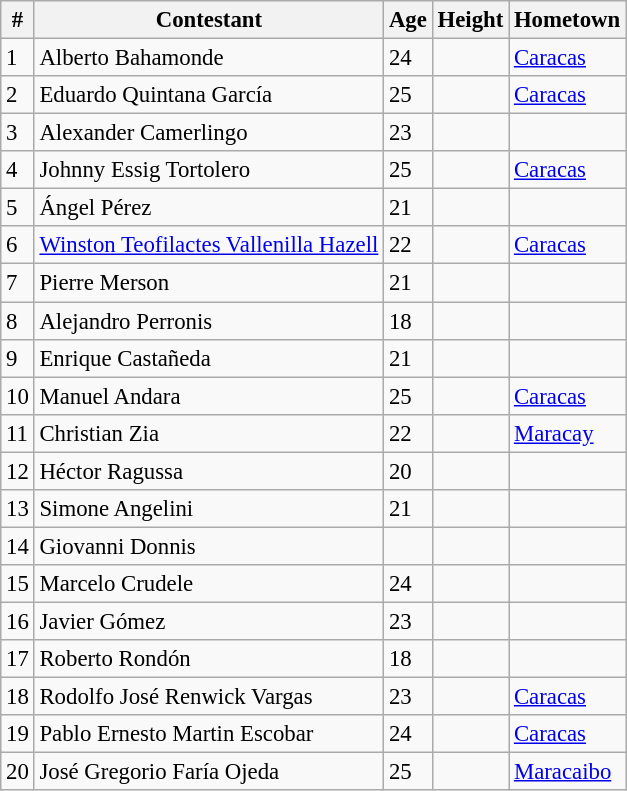<table class="wikitable sortable" style="font-size:95%;">
<tr>
<th>#</th>
<th>Contestant</th>
<th>Age</th>
<th>Height</th>
<th>Hometown</th>
</tr>
<tr>
<td>1</td>
<td>Alberto Bahamonde</td>
<td>24</td>
<td></td>
<td><a href='#'>Caracas</a></td>
</tr>
<tr>
<td>2</td>
<td>Eduardo Quintana García</td>
<td>25</td>
<td></td>
<td><a href='#'>Caracas</a></td>
</tr>
<tr>
<td>3</td>
<td>Alexander Camerlingo</td>
<td>23</td>
<td></td>
<td></td>
</tr>
<tr>
<td>4</td>
<td>Johnny Essig Tortolero</td>
<td>25</td>
<td></td>
<td><a href='#'>Caracas</a></td>
</tr>
<tr>
<td>5</td>
<td>Ángel Pérez</td>
<td>21</td>
<td></td>
<td></td>
</tr>
<tr>
<td>6</td>
<td><a href='#'>Winston Teofilactes Vallenilla Hazell</a></td>
<td>22</td>
<td></td>
<td><a href='#'>Caracas</a></td>
</tr>
<tr>
<td>7</td>
<td>Pierre Merson</td>
<td>21</td>
<td></td>
<td></td>
</tr>
<tr>
<td>8</td>
<td>Alejandro Perronis</td>
<td>18</td>
<td></td>
<td></td>
</tr>
<tr>
<td>9</td>
<td>Enrique Castañeda</td>
<td>21</td>
<td></td>
<td></td>
</tr>
<tr>
<td>10</td>
<td>Manuel Andara</td>
<td>25</td>
<td></td>
<td><a href='#'>Caracas</a></td>
</tr>
<tr>
<td>11</td>
<td>Christian Zia</td>
<td>22</td>
<td></td>
<td><a href='#'>Maracay</a></td>
</tr>
<tr>
<td>12</td>
<td>Héctor Ragussa</td>
<td>20</td>
<td></td>
<td></td>
</tr>
<tr>
<td>13</td>
<td>Simone Angelini</td>
<td>21</td>
<td></td>
<td></td>
</tr>
<tr>
<td>14</td>
<td>Giovanni Donnis</td>
<td></td>
<td></td>
<td></td>
</tr>
<tr>
<td>15</td>
<td>Marcelo Crudele</td>
<td>24</td>
<td></td>
<td></td>
</tr>
<tr>
<td>16</td>
<td>Javier Gómez</td>
<td>23</td>
<td></td>
<td></td>
</tr>
<tr>
<td>17</td>
<td>Roberto Rondón</td>
<td>18</td>
<td></td>
<td></td>
</tr>
<tr>
<td>18</td>
<td>Rodolfo José Renwick Vargas</td>
<td>23</td>
<td></td>
<td><a href='#'>Caracas</a></td>
</tr>
<tr>
<td>19</td>
<td>Pablo Ernesto Martin Escobar</td>
<td>24</td>
<td></td>
<td><a href='#'>Caracas</a></td>
</tr>
<tr>
<td>20</td>
<td>José Gregorio Faría Ojeda</td>
<td>25</td>
<td></td>
<td><a href='#'>Maracaibo</a></td>
</tr>
</table>
